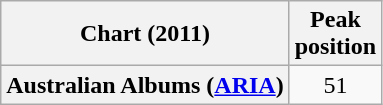<table class="wikitable plainrowheaders">
<tr>
<th scope="col">Chart (2011)</th>
<th scope="col">Peak<br>position</th>
</tr>
<tr>
<th scope="row">Australian Albums (<a href='#'>ARIA</a>)</th>
<td align="center">51</td>
</tr>
</table>
